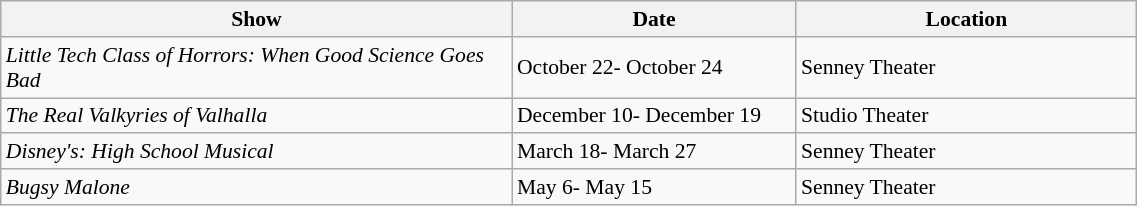<table class="wikitable" style="font-size:90%; width:60%">
<tr>
<th style="width:45%;">Show</th>
<th style="width:25%;">Date</th>
<th style="width:30%;">Location</th>
</tr>
<tr>
<td><em>Little Tech Class of Horrors: When Good Science Goes Bad</em></td>
<td>October 22- October 24</td>
<td>Senney Theater</td>
</tr>
<tr>
<td><em>The Real Valkyries of Valhalla</em></td>
<td>December 10- December 19</td>
<td>Studio Theater</td>
</tr>
<tr>
<td><em>Disney's: High School Musical</em></td>
<td>March 18- March 27</td>
<td>Senney Theater</td>
</tr>
<tr>
<td><em>Bugsy Malone</em></td>
<td>May 6- May 15</td>
<td>Senney Theater</td>
</tr>
</table>
